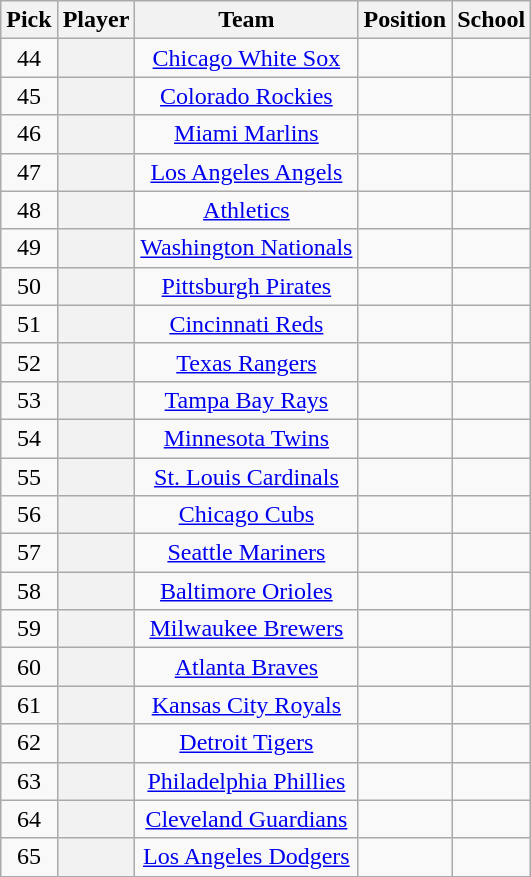<table class="wikitable sortable plainrowheaders" style="text-align:center; width=74%">
<tr>
<th scope="col">Pick</th>
<th scope="col">Player</th>
<th scope="col">Team</th>
<th scope="col">Position</th>
<th scope="col">School</th>
</tr>
<tr>
<td>44</td>
<th scope="row" style="text-align:center"></th>
<td><a href='#'>Chicago White Sox</a></td>
<td></td>
<td></td>
</tr>
<tr>
<td>45</td>
<th scope="row" style="text-align:center"></th>
<td><a href='#'>Colorado Rockies</a></td>
<td></td>
<td></td>
</tr>
<tr>
<td>46</td>
<th scope="row" style="text-align:center"></th>
<td><a href='#'>Miami Marlins</a></td>
<td></td>
<td></td>
</tr>
<tr>
<td>47</td>
<th scope="row" style="text-align:center"></th>
<td><a href='#'>Los Angeles Angels</a></td>
<td></td>
<td></td>
</tr>
<tr>
<td>48</td>
<th scope="row" style="text-align:center"></th>
<td><a href='#'>Athletics</a></td>
<td></td>
<td></td>
</tr>
<tr>
<td>49</td>
<th scope="row" style="text-align:center"></th>
<td><a href='#'>Washington Nationals</a></td>
<td></td>
<td></td>
</tr>
<tr>
<td>50</td>
<th scope="row" style="text-align:center"></th>
<td><a href='#'>Pittsburgh Pirates</a></td>
<td></td>
<td></td>
</tr>
<tr>
<td>51</td>
<th scope="row" style="text-align:center"></th>
<td><a href='#'>Cincinnati Reds</a></td>
<td></td>
<td></td>
</tr>
<tr>
<td>52</td>
<th scope="row" style="text-align:center"></th>
<td><a href='#'>Texas Rangers</a></td>
<td></td>
<td></td>
</tr>
<tr>
<td>53</td>
<th scope="row" style="text-align:center"></th>
<td><a href='#'>Tampa Bay Rays</a></td>
<td></td>
<td></td>
</tr>
<tr>
<td>54</td>
<th scope="row" style="text-align:center"></th>
<td><a href='#'>Minnesota Twins</a></td>
<td></td>
<td></td>
</tr>
<tr>
<td>55</td>
<th scope="row" style="text-align:center"></th>
<td><a href='#'>St. Louis Cardinals</a></td>
<td></td>
<td></td>
</tr>
<tr>
<td>56</td>
<th scope="row" style="text-align:center"></th>
<td><a href='#'>Chicago Cubs</a></td>
<td></td>
<td></td>
</tr>
<tr>
<td>57</td>
<th scope="row" style="text-align:center"></th>
<td><a href='#'>Seattle Mariners</a></td>
<td></td>
<td></td>
</tr>
<tr>
<td>58</td>
<th scope="row" style="text-align:center"></th>
<td><a href='#'>Baltimore Orioles</a></td>
<td></td>
<td></td>
</tr>
<tr>
<td>59</td>
<th scope="row" style="text-align:center"></th>
<td><a href='#'>Milwaukee Brewers</a></td>
<td></td>
<td></td>
</tr>
<tr>
<td>60</td>
<th scope="row" style="text-align:center"></th>
<td><a href='#'>Atlanta Braves</a></td>
<td></td>
<td></td>
</tr>
<tr>
<td>61</td>
<th scope="row" style="text-align:center"></th>
<td><a href='#'>Kansas City Royals</a></td>
<td></td>
<td></td>
</tr>
<tr>
<td>62</td>
<th scope="row" style="text-align:center"></th>
<td><a href='#'>Detroit Tigers</a></td>
<td></td>
<td></td>
</tr>
<tr>
<td>63</td>
<th scope="row" style="text-align:center"></th>
<td><a href='#'>Philadelphia Phillies</a></td>
<td></td>
<td></td>
</tr>
<tr>
<td>64</td>
<th scope="row" style="text-align:center"></th>
<td><a href='#'>Cleveland Guardians</a></td>
<td></td>
<td></td>
</tr>
<tr>
<td>65</td>
<th scope="row" style="text-align:center"></th>
<td><a href='#'>Los Angeles Dodgers</a></td>
<td></td>
<td></td>
</tr>
</table>
